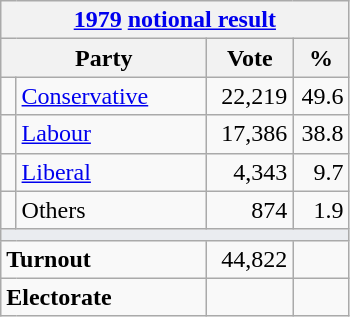<table class="wikitable">
<tr>
<th colspan="4"><a href='#'>1979</a> <a href='#'>notional result</a></th>
</tr>
<tr>
<th bgcolor="#DDDDFF" width="130px" colspan="2">Party</th>
<th bgcolor="#DDDDFF" width="50px">Vote</th>
<th bgcolor="#DDDDFF" width="30px">%</th>
</tr>
<tr>
<td></td>
<td><a href='#'>Conservative</a></td>
<td align=right>22,219</td>
<td align=right>49.6</td>
</tr>
<tr>
<td></td>
<td><a href='#'>Labour</a></td>
<td align=right>17,386</td>
<td align=right>38.8</td>
</tr>
<tr>
<td></td>
<td><a href='#'>Liberal</a></td>
<td align=right>4,343</td>
<td align=right>9.7</td>
</tr>
<tr>
<td></td>
<td>Others</td>
<td align=right>874</td>
<td align=right>1.9</td>
</tr>
<tr>
<td colspan="4" bgcolor="#EAECF0"></td>
</tr>
<tr>
<td colspan="2"><strong>Turnout</strong></td>
<td align=right>44,822</td>
<td align=right></td>
</tr>
<tr>
<td colspan="2"><strong>Electorate</strong></td>
<td align=right></td>
</tr>
</table>
